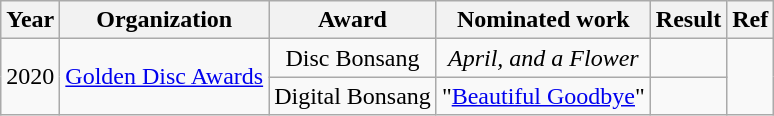<table class="sortable wikitable">
<tr>
<th>Year</th>
<th>Organization</th>
<th>Award</th>
<th>Nominated work</th>
<th>Result</th>
<th>Ref</th>
</tr>
<tr>
<td align="center" rowspan="2">2020</td>
<td align="center" rowspan="2"><a href='#'>Golden Disc Awards</a></td>
<td align="center">Disc Bonsang</td>
<td align="center"><em>April, and a Flower</em></td>
<td></td>
<td align="center" rowspan="2"></td>
</tr>
<tr>
<td align="center">Digital Bonsang</td>
<td align="center">"<a href='#'>Beautiful Goodbye</a>"</td>
<td></td>
</tr>
</table>
